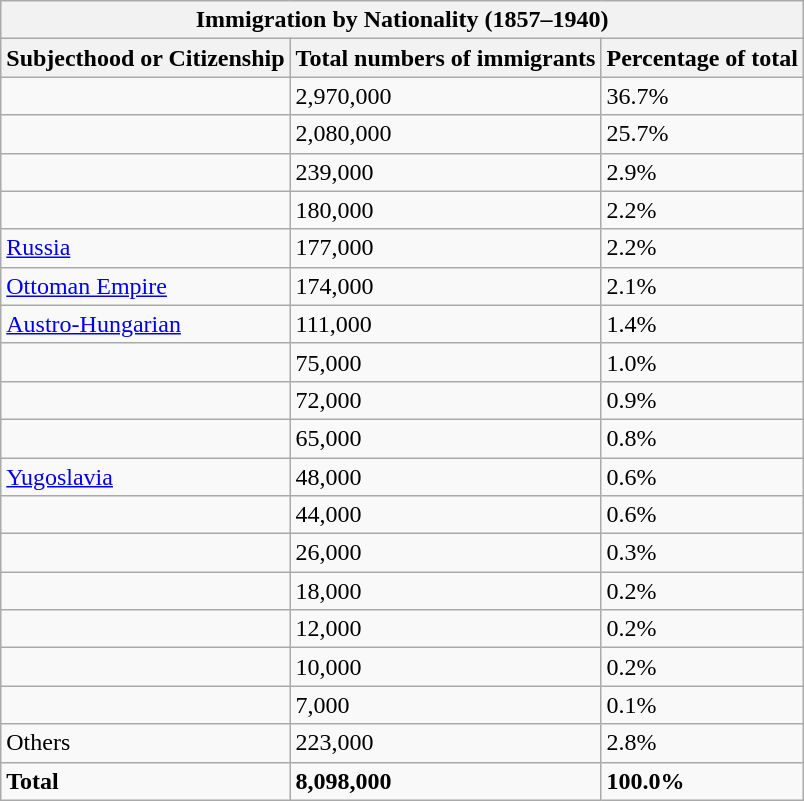<table class="wikitable">
<tr>
<th colspan=3>Immigration by Nationality (1857–1940)</th>
</tr>
<tr>
<th>Subjecthood or Citizenship</th>
<th>Total numbers of immigrants</th>
<th>Percentage of total</th>
</tr>
<tr>
<td style="text-align:left;"></td>
<td>2,970,000</td>
<td>36.7%</td>
</tr>
<tr>
<td style="text-align:left;"></td>
<td>2,080,000</td>
<td>25.7%</td>
</tr>
<tr>
<td style="text-align:left;"></td>
<td>239,000</td>
<td>2.9%</td>
</tr>
<tr>
<td style="text-align:left;"></td>
<td>180,000</td>
<td>2.2%</td>
</tr>
<tr>
<td style="text-align:left;"> <a href='#'>Russia</a></td>
<td>177,000</td>
<td>2.2%</td>
</tr>
<tr>
<td style="text-align:left;"> <a href='#'>Ottoman Empire</a></td>
<td>174,000</td>
<td>2.1%</td>
</tr>
<tr>
<td style="text-align:left;"> <a href='#'>Austro-Hungarian</a></td>
<td>111,000</td>
<td>1.4%</td>
</tr>
<tr>
<td style="text-align:left;"></td>
<td>75,000</td>
<td>1.0%</td>
</tr>
<tr>
<td style="text-align:left;"></td>
<td>72,000</td>
<td>0.9%</td>
</tr>
<tr>
<td></td>
<td>65,000</td>
<td>0.8%</td>
</tr>
<tr>
<td style="text-align:left;"> <a href='#'>Yugoslavia</a></td>
<td>48,000</td>
<td>0.6%</td>
</tr>
<tr>
<td style="text-align:left;"></td>
<td>44,000</td>
<td>0.6%</td>
</tr>
<tr>
<td style="text-align:left;"></td>
<td>26,000</td>
<td>0.3%</td>
</tr>
<tr>
<td style="text-align:left;"></td>
<td>18,000</td>
<td>0.2%</td>
</tr>
<tr>
<td style="text-align:left;"></td>
<td>12,000</td>
<td>0.2%</td>
</tr>
<tr>
<td style="text-align:left;"></td>
<td>10,000</td>
<td>0.2%</td>
</tr>
<tr>
<td style="text-align:left;"></td>
<td>7,000</td>
<td>0.1%</td>
</tr>
<tr>
<td style="text-align:left;">Others</td>
<td>223,000</td>
<td>2.8%</td>
</tr>
<tr>
<td style="text-align:left;"><strong>Total</strong></td>
<td><strong>8,098,000</strong></td>
<td><strong>100.0%</strong></td>
</tr>
</table>
